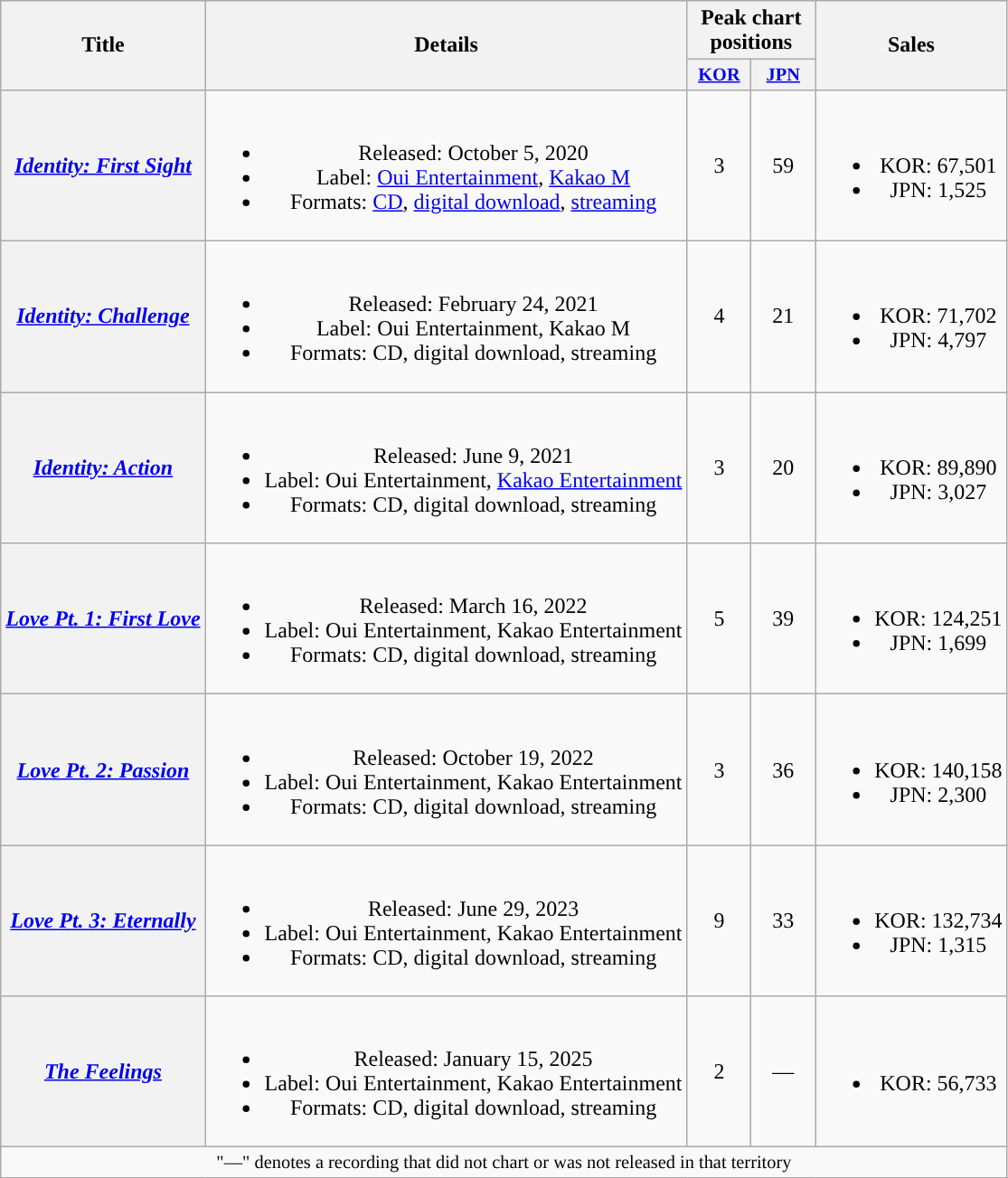<table class="wikitable plainrowheaders" style="text-align:center">
<tr>
<th scope="col" rowspan="2">Title</th>
<th scope="col" rowspan="2">Details</th>
<th scope="col" colspan="2">Peak chart positions</th>
<th scope="col" rowspan="2">Sales</th>
</tr>
<tr>
<th scope="col" style="width:3em;font-size:85%;"><a href='#'>KOR</a><br></th>
<th scope="col" style="width:3em;font-size:85%;"><a href='#'>JPN</a><br></th>
</tr>
<tr>
<th scope="row"><em><a href='#'>Identity: First Sight</a></em></th>
<td><br><ul><li>Released: October 5, 2020</li><li>Label: <a href='#'>Oui Entertainment</a>, <a href='#'>Kakao M</a></li><li>Formats: <a href='#'>CD</a>, <a href='#'>digital download</a>, <a href='#'>streaming</a></li></ul></td>
<td>3</td>
<td>59</td>
<td><br><ul><li>KOR: 67,501</li><li>JPN: 1,525</li></ul></td>
</tr>
<tr>
<th scope="row"><em><a href='#'>Identity: Challenge</a></em></th>
<td><br><ul><li>Released: February 24, 2021</li><li>Label: Oui Entertainment, Kakao M</li><li>Formats: CD, digital download, streaming</li></ul></td>
<td>4</td>
<td>21</td>
<td><br><ul><li>KOR: 71,702</li><li>JPN: 4,797</li></ul></td>
</tr>
<tr>
<th scope="row"><em><a href='#'>Identity: Action</a></em></th>
<td><br><ul><li>Released: June 9, 2021</li><li>Label: Oui Entertainment, <a href='#'>Kakao Entertainment</a></li><li>Formats: CD, digital download, streaming</li></ul></td>
<td>3</td>
<td>20</td>
<td><br><ul><li>KOR: 89,890</li><li>JPN: 3,027</li></ul></td>
</tr>
<tr>
<th scope="row"><em><a href='#'>Love Pt. 1: First Love</a></em></th>
<td><br><ul><li>Released: March 16, 2022</li><li>Label: Oui Entertainment, Kakao Entertainment</li><li>Formats: CD, digital download, streaming</li></ul></td>
<td>5</td>
<td>39</td>
<td><br><ul><li>KOR: 124,251</li><li>JPN: 1,699</li></ul></td>
</tr>
<tr>
<th scope="row"><em><a href='#'>Love Pt. 2: Passion</a></em></th>
<td><br><ul><li>Released: October 19, 2022</li><li>Label: Oui Entertainment, Kakao Entertainment</li><li>Formats: CD, digital download, streaming</li></ul></td>
<td>3</td>
<td>36</td>
<td><br><ul><li>KOR: 140,158</li><li>JPN: 2,300</li></ul></td>
</tr>
<tr>
<th scope="row"><em><a href='#'>Love Pt. 3: Eternally</a></em></th>
<td><br><ul><li>Released: June 29, 2023</li><li>Label: Oui Entertainment, Kakao Entertainment</li><li>Formats: CD, digital download, streaming</li></ul></td>
<td>9</td>
<td>33</td>
<td><br><ul><li>KOR: 132,734</li><li>JPN: 1,315</li></ul></td>
</tr>
<tr>
<th scope="row"><em><a href='#'>The Feelings</a></em></th>
<td><br><ul><li>Released: January 15, 2025</li><li>Label: Oui Entertainment, Kakao Entertainment</li><li>Formats: CD, digital download, streaming</li></ul></td>
<td>2</td>
<td>—</td>
<td><br><ul><li>KOR: 56,733</li></ul></td>
</tr>
<tr>
<td colspan="6" style="font-size:85%">"—" denotes a recording that did not chart or was not released in that territory</td>
</tr>
</table>
